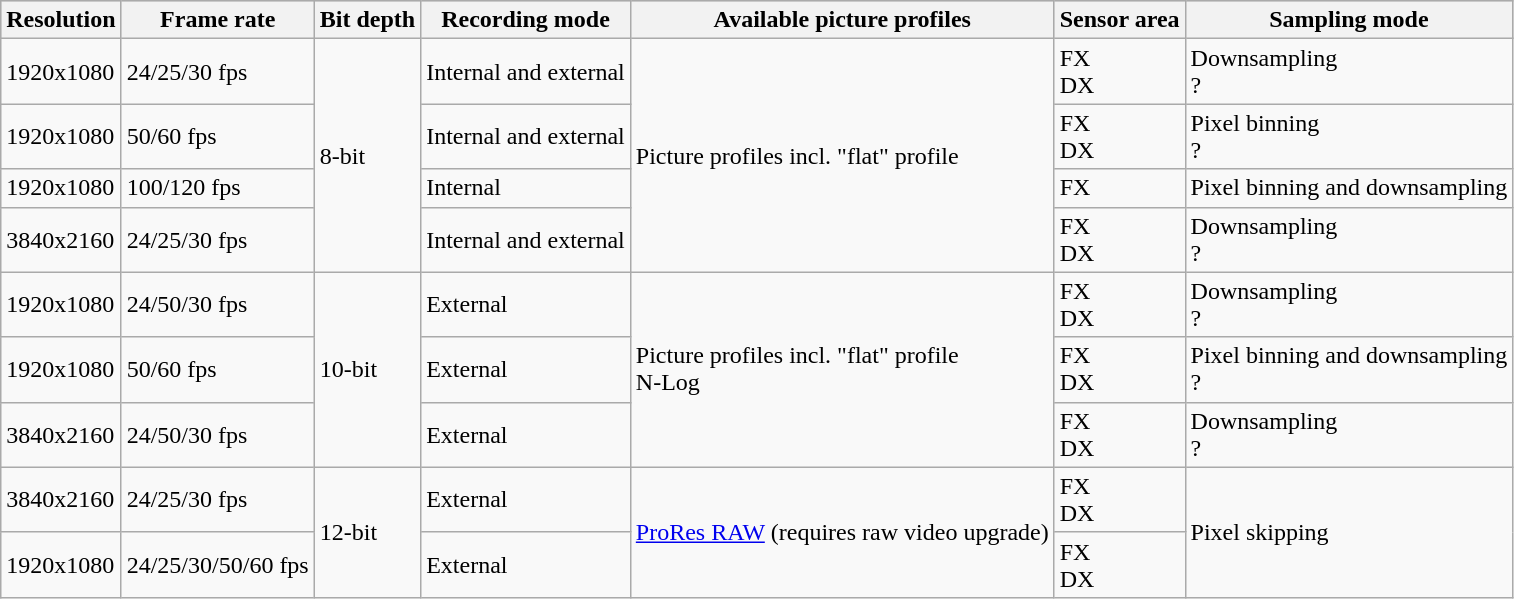<table class="wikitable" style="text-align:left">
<tr bgcolor="#CCCCCC">
<th>Resolution</th>
<th>Frame rate</th>
<th>Bit depth</th>
<th>Recording mode</th>
<th>Available picture profiles</th>
<th>Sensor area</th>
<th>Sampling mode</th>
</tr>
<tr>
<td>1920x1080</td>
<td>24/25/30 fps</td>
<td rowspan=4>8-bit</td>
<td>Internal and external</td>
<td rowspan=4>Picture profiles incl. "flat" profile</td>
<td>FX<br>DX</td>
<td>Downsampling<br>?</td>
</tr>
<tr>
<td>1920x1080</td>
<td>50/60 fps</td>
<td>Internal and external</td>
<td>FX<br>DX</td>
<td>Pixel binning<br>?</td>
</tr>
<tr>
<td>1920x1080</td>
<td>100/120 fps</td>
<td>Internal</td>
<td>FX</td>
<td>Pixel binning and downsampling</td>
</tr>
<tr>
<td>3840x2160</td>
<td>24/25/30 fps</td>
<td>Internal and external</td>
<td>FX<br>DX</td>
<td>Downsampling<br>?</td>
</tr>
<tr>
<td>1920x1080</td>
<td>24/50/30 fps</td>
<td rowspan=3>10-bit</td>
<td>External</td>
<td rowspan=3>Picture profiles incl. "flat" profile<br>N-Log</td>
<td>FX<br>DX</td>
<td>Downsampling<br>?</td>
</tr>
<tr>
<td>1920x1080</td>
<td>50/60 fps</td>
<td>External</td>
<td>FX<br>DX</td>
<td>Pixel binning and downsampling<br>?</td>
</tr>
<tr>
<td>3840x2160</td>
<td>24/50/30 fps</td>
<td>External</td>
<td>FX<br>DX</td>
<td>Downsampling<br>?</td>
</tr>
<tr>
<td>3840x2160</td>
<td>24/25/30 fps</td>
<td rowspan=2>12-bit</td>
<td>External</td>
<td rowspan=2><a href='#'>ProRes RAW</a> (requires raw video upgrade)</td>
<td>FX<br>DX</td>
<td rowspan=2>Pixel skipping</td>
</tr>
<tr>
<td>1920x1080</td>
<td>24/25/30/50/60 fps</td>
<td>External</td>
<td>FX<br>DX</td>
</tr>
</table>
